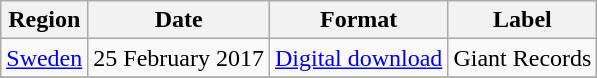<table class=wikitable>
<tr>
<th>Region</th>
<th>Date</th>
<th>Format</th>
<th>Label</th>
</tr>
<tr>
<td><a href='#'>Sweden</a></td>
<td>25 February 2017</td>
<td><a href='#'>Digital download</a></td>
<td>Giant Records</td>
</tr>
<tr>
</tr>
</table>
